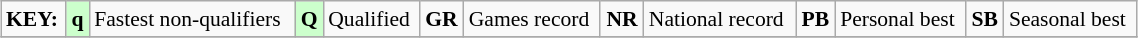<table class="wikitable" style="margin:0.5em auto; font-size:90%;position:relative;" width=60%>
<tr>
<td><strong>KEY:</strong></td>
<td bgcolor=ccffcc align=center><strong>q</strong></td>
<td>Fastest non-qualifiers</td>
<td bgcolor=ccffcc align=center><strong>Q</strong></td>
<td>Qualified</td>
<td align=center><strong>GR</strong></td>
<td>Games record</td>
<td align=center><strong>NR</strong></td>
<td>National record</td>
<td align=center><strong>PB</strong></td>
<td>Personal best</td>
<td align=center><strong>SB</strong></td>
<td>Seasonal best</td>
</tr>
<tr>
</tr>
</table>
